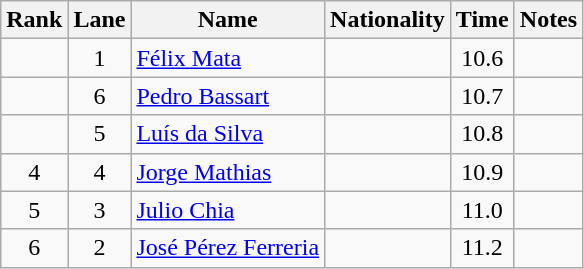<table class="wikitable sortable" style="text-align:center">
<tr>
<th>Rank</th>
<th>Lane</th>
<th>Name</th>
<th>Nationality</th>
<th>Time</th>
<th>Notes</th>
</tr>
<tr>
<td></td>
<td>1</td>
<td align=left><a href='#'>Félix Mata</a></td>
<td align=left></td>
<td>10.6</td>
<td></td>
</tr>
<tr>
<td></td>
<td>6</td>
<td align=left><a href='#'>Pedro Bassart</a></td>
<td align=left></td>
<td>10.7</td>
<td></td>
</tr>
<tr>
<td></td>
<td>5</td>
<td align=left><a href='#'>Luís da Silva</a></td>
<td align=left></td>
<td>10.8</td>
<td></td>
</tr>
<tr>
<td>4</td>
<td>4</td>
<td align=left><a href='#'>Jorge Mathias</a></td>
<td align=left></td>
<td>10.9</td>
<td></td>
</tr>
<tr>
<td>5</td>
<td>3</td>
<td align=left><a href='#'>Julio Chia</a></td>
<td align=left></td>
<td>11.0</td>
<td></td>
</tr>
<tr>
<td>6</td>
<td>2</td>
<td align=left><a href='#'>José Pérez Ferreria</a></td>
<td align=left></td>
<td>11.2</td>
<td></td>
</tr>
</table>
